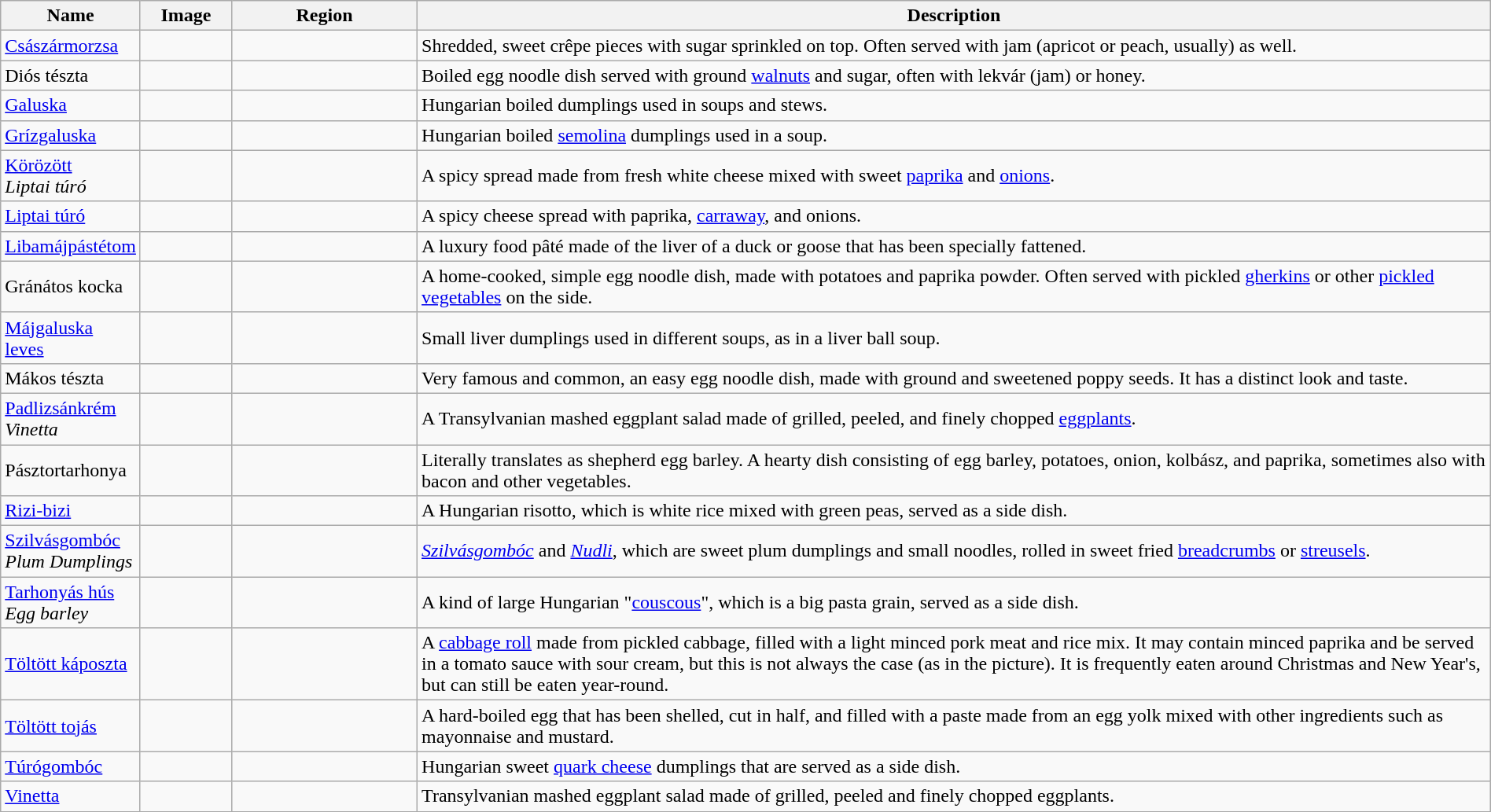<table class="wikitable sortable" width="100%">
<tr>
<th width="110px">Name</th>
<th width="70px">Image</th>
<th width="150px">Region</th>
<th>Description</th>
</tr>
<tr>
<td><a href='#'>Császármorzsa</a></td>
<td></td>
<td></td>
<td>Shredded, sweet crêpe pieces with sugar sprinkled on top. Often served with jam (apricot or peach, usually) as well.</td>
</tr>
<tr>
<td>Diós tészta</td>
<td></td>
<td></td>
<td>Boiled egg noodle dish served with ground <a href='#'>walnuts</a> and sugar, often with lekvár (jam) or honey.</td>
</tr>
<tr>
<td><a href='#'>Galuska</a></td>
<td></td>
<td></td>
<td>Hungarian boiled dumplings used in soups and stews.</td>
</tr>
<tr>
<td><a href='#'>Grízgaluska</a></td>
<td></td>
<td></td>
<td>Hungarian boiled <a href='#'>semolina</a> dumplings used in a soup.</td>
</tr>
<tr>
<td><a href='#'>Körözött</a><br><em>Liptai túró</em></td>
<td></td>
<td></td>
<td>A spicy spread made from fresh white cheese mixed with sweet <a href='#'>paprika</a> and <a href='#'>onions</a>.</td>
</tr>
<tr>
<td><a href='#'>Liptai túró</a></td>
<td></td>
<td></td>
<td>A spicy cheese spread with paprika, <a href='#'>carraway</a>, and onions.</td>
</tr>
<tr>
<td><a href='#'>Libamájpástétom</a></td>
<td></td>
<td></td>
<td>A luxury food pâté made of the liver of a duck or goose that has been specially fattened.</td>
</tr>
<tr>
<td>Gránátos kocka</td>
<td></td>
<td></td>
<td>A home-cooked, simple egg noodle dish, made with potatoes and paprika powder. Often served with pickled <a href='#'>gherkins</a> or other <a href='#'>pickled vegetables</a> on the side.</td>
</tr>
<tr>
<td><a href='#'>Májgaluska leves</a></td>
<td></td>
<td></td>
<td>Small liver dumplings used in different soups, as in a liver ball soup.</td>
</tr>
<tr>
<td>Mákos tészta</td>
<td></td>
<td></td>
<td>Very famous and common, an easy egg noodle dish, made with ground and sweetened poppy seeds. It has a distinct look and taste.</td>
</tr>
<tr>
<td><a href='#'>Padlizsánkrém</a><br><em>Vinetta</em></td>
<td></td>
<td></td>
<td>A Transylvanian mashed eggplant salad made of grilled, peeled, and finely chopped <a href='#'>eggplants</a>.</td>
</tr>
<tr>
<td>Pásztortarhonya</td>
<td></td>
<td></td>
<td>Literally translates as shepherd egg barley. A hearty dish consisting of egg barley, potatoes, onion, kolbász, and paprika, sometimes also with bacon and other vegetables.</td>
</tr>
<tr>
<td><a href='#'>Rizi-bizi</a></td>
<td></td>
<td></td>
<td>A Hungarian risotto, which is white rice mixed with green peas, served as a side dish.</td>
</tr>
<tr>
<td><a href='#'>Szilvásgombóc</a><br><em>Plum Dumplings</em></td>
<td></td>
<td></td>
<td><em><a href='#'>Szilvásgombóc</a></em> and <em><a href='#'>Nudli</a></em>, which are sweet plum dumplings and small noodles, rolled in sweet fried <a href='#'>breadcrumbs</a> or <a href='#'>streusels</a>.</td>
</tr>
<tr>
<td><a href='#'>Tarhonyás hús</a><br><em>Egg barley</em></td>
<td></td>
<td></td>
<td>A kind of large Hungarian "<a href='#'>couscous</a>", which is a big pasta grain, served as a side dish.</td>
</tr>
<tr>
<td><a href='#'>Töltött káposzta</a></td>
<td></td>
<td></td>
<td>A <a href='#'>cabbage roll</a> made from pickled cabbage, filled with a light minced pork meat and rice mix. It may contain minced paprika and be served in a tomato sauce with sour cream, but this is not always the case (as in the picture). It is frequently eaten around Christmas and New Year's, but can still be eaten year-round.</td>
</tr>
<tr>
<td><a href='#'>Töltött tojás</a></td>
<td></td>
<td></td>
<td>A hard-boiled egg that has been shelled, cut in half, and filled with a paste made from an egg yolk mixed with other ingredients such as mayonnaise and mustard.</td>
</tr>
<tr>
<td><a href='#'>Túrógombóc</a></td>
<td></td>
<td></td>
<td>Hungarian sweet <a href='#'>quark cheese</a> dumplings that are served as a side dish.</td>
</tr>
<tr>
<td><a href='#'>Vinetta</a></td>
<td></td>
<td></td>
<td>Transylvanian mashed eggplant salad made of grilled, peeled and finely chopped eggplants.</td>
</tr>
<tr>
</tr>
</table>
